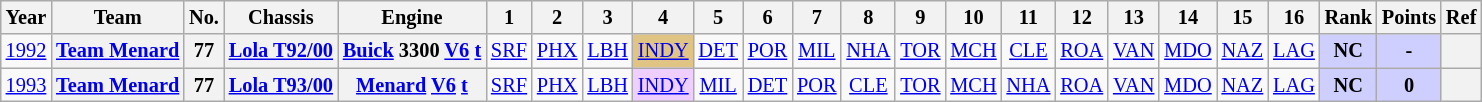<table class="wikitable" style="text-align:center; font-size:85%">
<tr>
<th>Year</th>
<th>Team</th>
<th>No.</th>
<th>Chassis</th>
<th>Engine</th>
<th>1</th>
<th>2</th>
<th>3</th>
<th>4</th>
<th>5</th>
<th>6</th>
<th>7</th>
<th>8</th>
<th>9</th>
<th>10</th>
<th>11</th>
<th>12</th>
<th>13</th>
<th>14</th>
<th>15</th>
<th>16</th>
<th>Rank</th>
<th>Points</th>
<th>Ref</th>
</tr>
<tr>
<td><a href='#'>1992</a></td>
<th nowrap><a href='#'>Team Menard</a></th>
<th>77</th>
<th nowrap><a href='#'>Lola T92/00</a></th>
<th nowrap><a href='#'>Buick</a> 3300 <a href='#'>V6</a> <a href='#'>t</a></th>
<td><a href='#'>SRF</a></td>
<td><a href='#'>PHX</a></td>
<td><a href='#'>LBH</a></td>
<td style="background:#DFC484;"><a href='#'>INDY</a><br></td>
<td><a href='#'>DET</a></td>
<td><a href='#'>POR</a></td>
<td><a href='#'>MIL</a></td>
<td><a href='#'>NHA</a></td>
<td><a href='#'>TOR</a></td>
<td><a href='#'>MCH</a></td>
<td><a href='#'>CLE</a></td>
<td><a href='#'>ROA</a></td>
<td><a href='#'>VAN</a></td>
<td><a href='#'>MDO</a></td>
<td><a href='#'>NAZ</a></td>
<td><a href='#'>LAG</a></td>
<td style="background:#CFCFFF;"><strong>NC</strong></td>
<td style="background:#CFCFFF;"><strong>-</strong></td>
<th></th>
</tr>
<tr>
<td><a href='#'>1993</a></td>
<th nowrap><a href='#'>Team Menard</a></th>
<th>77</th>
<th nowrap><a href='#'>Lola T93/00</a></th>
<th nowrap><a href='#'>Menard</a> <a href='#'>V6</a> <a href='#'>t</a></th>
<td><a href='#'>SRF</a></td>
<td><a href='#'>PHX</a></td>
<td><a href='#'>LBH</a></td>
<td style="background:#EFCFFF;"><a href='#'>INDY</a><br></td>
<td><a href='#'>MIL</a></td>
<td><a href='#'>DET</a></td>
<td><a href='#'>POR</a></td>
<td><a href='#'>CLE</a></td>
<td><a href='#'>TOR</a></td>
<td><a href='#'>MCH</a></td>
<td><a href='#'>NHA</a></td>
<td><a href='#'>ROA</a></td>
<td><a href='#'>VAN</a></td>
<td><a href='#'>MDO</a></td>
<td><a href='#'>NAZ</a></td>
<td><a href='#'>LAG</a></td>
<td style="background:#CFCFFF;"><strong>NC</strong></td>
<td style="background:#CFCFFF;"><strong>0</strong></td>
<th></th>
</tr>
</table>
